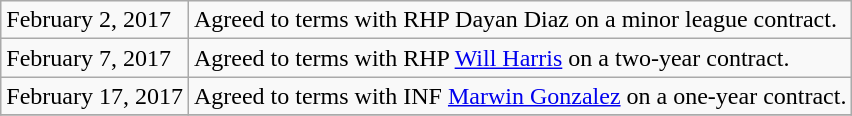<table class="wikitable">
<tr>
<td>February 2, 2017</td>
<td>Agreed to terms with RHP Dayan Diaz on a minor league contract.</td>
</tr>
<tr>
<td>February 7, 2017</td>
<td>Agreed to terms with RHP <a href='#'>Will Harris</a> on a two-year contract.</td>
</tr>
<tr>
<td>February 17, 2017</td>
<td>Agreed to terms with INF <a href='#'>Marwin Gonzalez</a> on a one-year contract.</td>
</tr>
<tr>
</tr>
</table>
